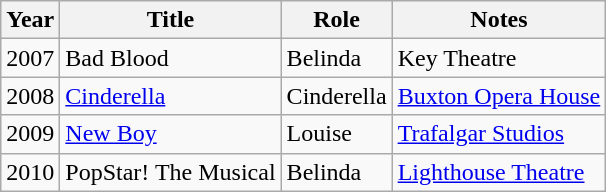<table class="wikitable sortable">
<tr>
<th>Year</th>
<th>Title</th>
<th>Role</th>
<th>Notes</th>
</tr>
<tr>
<td>2007</td>
<td>Bad Blood<em></td>
<td>Belinda</td>
<td>Key Theatre</td>
</tr>
<tr>
<td>2008</td>
<td></em><a href='#'>Cinderella</a><em></td>
<td>Cinderella</td>
<td><a href='#'>Buxton Opera House</a></td>
</tr>
<tr>
<td>2009</td>
<td></em><a href='#'>New Boy</a><em></td>
<td>Louise</td>
<td><a href='#'>Trafalgar Studios</a></td>
</tr>
<tr>
<td>2010</td>
<td></em>PopStar! The Musical<em></td>
<td>Belinda</td>
<td><a href='#'>Lighthouse Theatre</a></td>
</tr>
</table>
